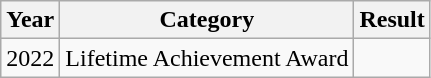<table class="wikitable">
<tr>
<th>Year</th>
<th>Category</th>
<th>Result</th>
</tr>
<tr>
<td>2022</td>
<td>Lifetime Achievement Award</td>
<td></td>
</tr>
</table>
